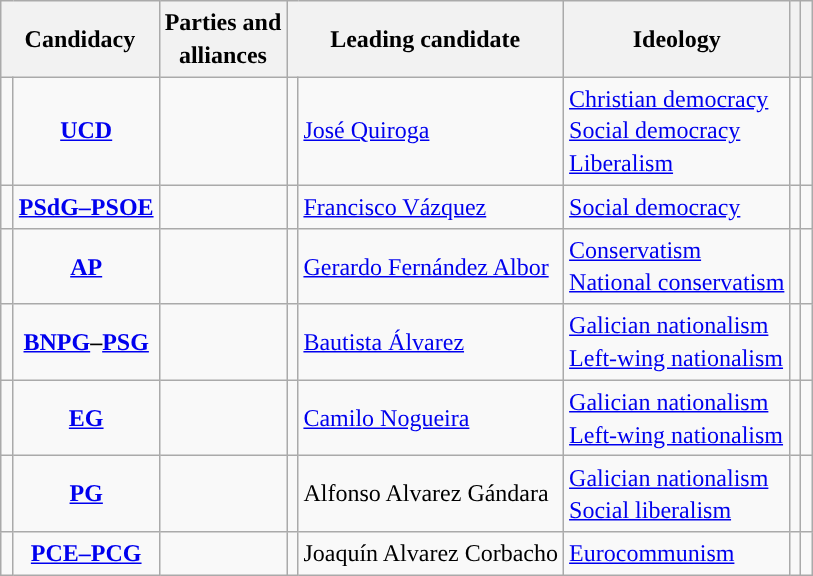<table class="wikitable" style="line-height:1.35em; text-align:left;">
<tr>
<th colspan="2">Candidacy</th>
<th>Parties and<br>alliances</th>
<th colspan="2">Leading candidate</th>
<th>Ideology</th>
<th></th>
<th></th>
</tr>
<tr>
<td width="1" style="color:inherit;background:"></td>
<td align="center"><strong><a href='#'>UCD</a></strong></td>
<td></td>
<td></td>
<td><a href='#'>José Quiroga</a></td>
<td><a href='#'>Christian democracy</a><br><a href='#'>Social democracy</a><br><a href='#'>Liberalism</a></td>
<td></td>
<td><br></td>
</tr>
<tr>
<td style="color:inherit;background:"></td>
<td align="center"><strong><a href='#'>PSdG–PSOE</a></strong></td>
<td></td>
<td></td>
<td><a href='#'>Francisco Vázquez</a></td>
<td><a href='#'>Social democracy</a></td>
<td></td>
<td><br></td>
</tr>
<tr>
<td style="color:inherit;background:"></td>
<td align="center"><strong><a href='#'>AP</a></strong></td>
<td></td>
<td></td>
<td><a href='#'>Gerardo Fernández Albor</a></td>
<td><a href='#'>Conservatism</a><br><a href='#'>National conservatism</a></td>
<td></td>
<td><br></td>
</tr>
<tr>
<td style="color:inherit;background:"></td>
<td align="center"><strong><a href='#'>BNPG</a>–<a href='#'>PSG</a></strong></td>
<td></td>
<td></td>
<td><a href='#'>Bautista Álvarez</a></td>
<td><a href='#'>Galician nationalism</a><br><a href='#'>Left-wing nationalism</a></td>
<td></td>
<td></td>
</tr>
<tr>
<td style="color:inherit;background:"></td>
<td align="center"><strong><a href='#'>EG</a></strong></td>
<td></td>
<td></td>
<td><a href='#'>Camilo Nogueira</a></td>
<td><a href='#'>Galician nationalism</a><br><a href='#'>Left-wing nationalism</a></td>
<td></td>
<td></td>
</tr>
<tr>
<td style="color:inherit;background:"></td>
<td align="center"><strong><a href='#'>PG</a></strong></td>
<td></td>
<td></td>
<td>Alfonso Alvarez Gándara</td>
<td><a href='#'>Galician nationalism</a><br><a href='#'>Social liberalism</a></td>
<td></td>
<td><br></td>
</tr>
<tr>
<td style="color:inherit;background:"></td>
<td align="center"><strong><a href='#'>PCE–PCG</a></strong></td>
<td></td>
<td></td>
<td>Joaquín Alvarez Corbacho</td>
<td><a href='#'>Eurocommunism</a></td>
<td></td>
<td></td>
</tr>
</table>
